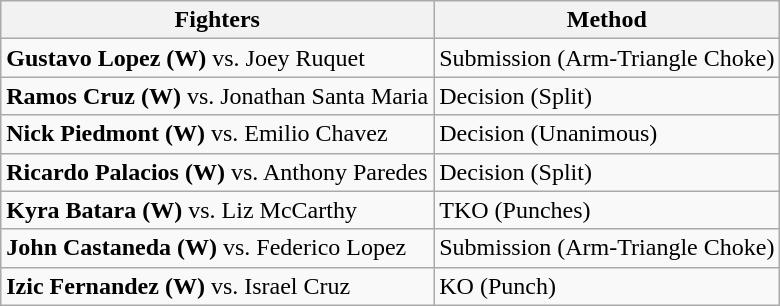<table class="wikitable">
<tr>
<th>Fighters</th>
<th>Method</th>
</tr>
<tr>
<td><strong>Gustavo Lopez (W)</strong> vs. Joey Ruquet</td>
<td>Submission (Arm-Triangle Choke)</td>
</tr>
<tr>
<td><strong>Ramos Cruz (W)</strong> vs. Jonathan Santa Maria</td>
<td>Decision (Split)</td>
</tr>
<tr>
<td><strong>Nick Piedmont (W)</strong> vs. Emilio Chavez</td>
<td>Decision (Unanimous)</td>
</tr>
<tr>
<td><strong>Ricardo Palacios (W)</strong> vs. Anthony Paredes</td>
<td>Decision (Split)</td>
</tr>
<tr>
<td><strong>Kyra Batara (W)</strong> vs. Liz McCarthy</td>
<td>TKO (Punches)</td>
</tr>
<tr>
<td><strong>John Castaneda (W)</strong> vs. Federico Lopez</td>
<td>Submission (Arm-Triangle Choke)</td>
</tr>
<tr>
<td><strong>Izic Fernandez (W)</strong> vs. Israel Cruz</td>
<td>KO (Punch)</td>
</tr>
</table>
